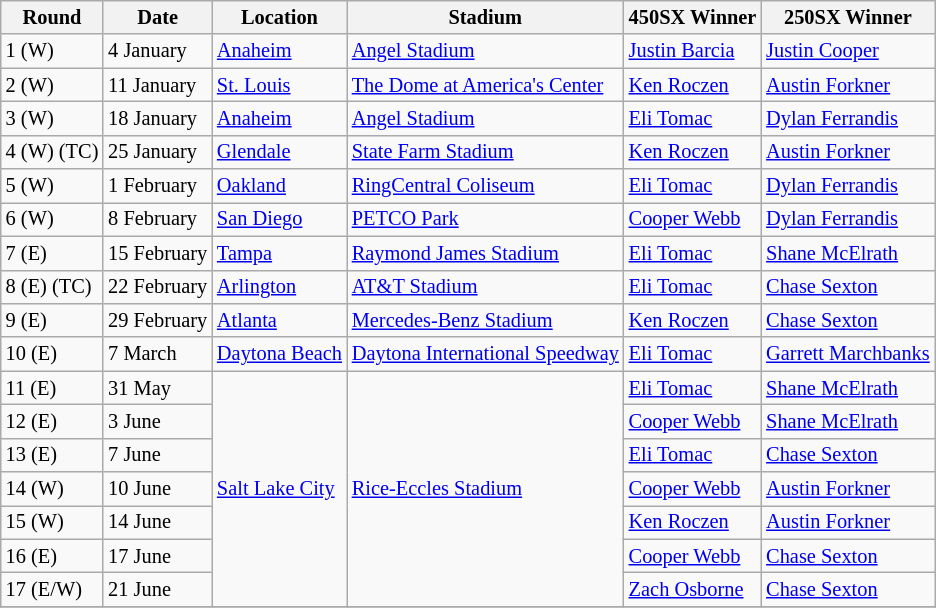<table class="wikitable" style="font-size: 85%;">
<tr>
<th>Round</th>
<th>Date</th>
<th>Location</th>
<th>Stadium</th>
<th>450SX Winner</th>
<th>250SX Winner</th>
</tr>
<tr>
<td>1 (W)</td>
<td>4 January</td>
<td> <a href='#'>Anaheim</a></td>
<td><a href='#'>Angel Stadium</a></td>
<td> <a href='#'>Justin Barcia</a></td>
<td> <a href='#'>Justin Cooper</a></td>
</tr>
<tr>
<td>2 (W)</td>
<td>11 January</td>
<td> <a href='#'>St. Louis</a></td>
<td><a href='#'>The Dome at America's Center</a></td>
<td> <a href='#'>Ken Roczen</a></td>
<td> <a href='#'>Austin Forkner</a></td>
</tr>
<tr>
<td>3 (W)</td>
<td>18 January</td>
<td> <a href='#'>Anaheim</a></td>
<td><a href='#'>Angel Stadium</a></td>
<td> <a href='#'>Eli Tomac</a></td>
<td> <a href='#'>Dylan Ferrandis</a></td>
</tr>
<tr>
<td>4 (W) (TC)</td>
<td>25 January</td>
<td> <a href='#'>Glendale</a></td>
<td><a href='#'>State Farm Stadium</a></td>
<td> <a href='#'>Ken Roczen</a></td>
<td> <a href='#'>Austin Forkner</a></td>
</tr>
<tr>
<td>5 (W)</td>
<td>1 February</td>
<td> <a href='#'>Oakland</a></td>
<td><a href='#'>RingCentral Coliseum</a></td>
<td> <a href='#'>Eli Tomac</a></td>
<td> <a href='#'>Dylan Ferrandis</a></td>
</tr>
<tr>
<td>6 (W)</td>
<td>8 February</td>
<td> <a href='#'>San Diego</a></td>
<td><a href='#'>PETCO Park</a></td>
<td> <a href='#'>Cooper Webb</a></td>
<td> <a href='#'>Dylan Ferrandis</a></td>
</tr>
<tr>
<td>7 (E)</td>
<td>15 February</td>
<td> <a href='#'>Tampa</a></td>
<td><a href='#'>Raymond James Stadium</a></td>
<td> <a href='#'>Eli Tomac</a></td>
<td> <a href='#'>Shane McElrath</a></td>
</tr>
<tr>
<td>8 (E) (TC)</td>
<td>22 February</td>
<td> <a href='#'>Arlington</a></td>
<td><a href='#'>AT&T Stadium</a></td>
<td> <a href='#'>Eli Tomac</a></td>
<td> <a href='#'>Chase Sexton</a></td>
</tr>
<tr>
<td>9 (E)</td>
<td>29 February</td>
<td> <a href='#'>Atlanta</a></td>
<td><a href='#'>Mercedes-Benz Stadium</a></td>
<td> <a href='#'>Ken Roczen</a></td>
<td> <a href='#'>Chase Sexton</a></td>
</tr>
<tr>
<td>10 (E)</td>
<td>7 March</td>
<td> <a href='#'>Daytona Beach</a></td>
<td><a href='#'>Daytona International Speedway</a></td>
<td> <a href='#'>Eli Tomac</a></td>
<td> <a href='#'>Garrett Marchbanks</a></td>
</tr>
<tr>
<td>11 (E)</td>
<td>31 May</td>
<td rowspan=7> <a href='#'>Salt Lake City</a></td>
<td rowspan=7><a href='#'>Rice-Eccles Stadium</a></td>
<td> <a href='#'>Eli Tomac</a></td>
<td> <a href='#'>Shane McElrath</a></td>
</tr>
<tr>
<td>12 (E)</td>
<td>3 June</td>
<td> <a href='#'>Cooper Webb</a></td>
<td> <a href='#'>Shane McElrath</a></td>
</tr>
<tr>
<td>13 (E)</td>
<td>7 June</td>
<td> <a href='#'>Eli Tomac</a></td>
<td> <a href='#'>Chase Sexton</a></td>
</tr>
<tr>
<td>14 (W)</td>
<td>10 June</td>
<td> <a href='#'>Cooper Webb</a></td>
<td> <a href='#'>Austin Forkner</a></td>
</tr>
<tr>
<td>15 (W)</td>
<td>14 June</td>
<td> <a href='#'>Ken Roczen</a></td>
<td> <a href='#'>Austin Forkner</a></td>
</tr>
<tr>
<td>16 (E)</td>
<td>17 June</td>
<td> <a href='#'>Cooper Webb</a></td>
<td> <a href='#'>Chase Sexton</a></td>
</tr>
<tr>
<td>17 (E/W)</td>
<td>21 June</td>
<td> <a href='#'>Zach Osborne</a></td>
<td> <a href='#'>Chase Sexton</a></td>
</tr>
<tr>
</tr>
</table>
